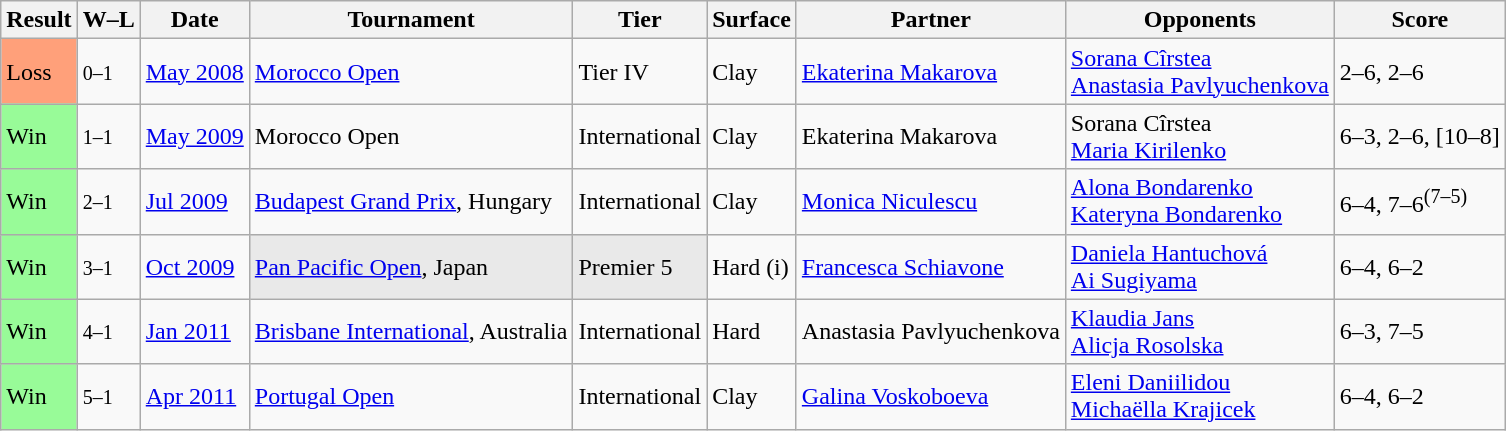<table class="sortable wikitable">
<tr>
<th>Result</th>
<th class="unsortable">W–L</th>
<th>Date</th>
<th>Tournament</th>
<th>Tier</th>
<th>Surface</th>
<th>Partner</th>
<th>Opponents</th>
<th class="unsortable">Score</th>
</tr>
<tr>
<td style="background:#ffa07a;">Loss</td>
<td><small>0–1</small></td>
<td><a href='#'>May 2008</a></td>
<td><a href='#'>Morocco Open</a></td>
<td>Tier IV</td>
<td>Clay</td>
<td> <a href='#'>Ekaterina Makarova</a></td>
<td> <a href='#'>Sorana Cîrstea</a> <br>  <a href='#'>Anastasia Pavlyuchenkova</a></td>
<td>2–6, 2–6</td>
</tr>
<tr>
<td style="background:#98fb98;">Win</td>
<td><small>1–1</small></td>
<td><a href='#'>May 2009</a></td>
<td>Morocco Open</td>
<td>International</td>
<td>Clay</td>
<td> Ekaterina Makarova</td>
<td> Sorana Cîrstea <br>  <a href='#'>Maria Kirilenko</a></td>
<td>6–3, 2–6, [10–8]</td>
</tr>
<tr>
<td style="background:#98fb98;">Win</td>
<td><small>2–1</small></td>
<td><a href='#'>Jul 2009</a></td>
<td><a href='#'>Budapest Grand Prix</a>, Hungary</td>
<td>International</td>
<td>Clay</td>
<td> <a href='#'>Monica Niculescu</a></td>
<td> <a href='#'>Alona Bondarenko</a> <br>  <a href='#'>Kateryna Bondarenko</a></td>
<td>6–4, 7–6<sup>(7–5)</sup></td>
</tr>
<tr>
<td style="background:#98fb98;">Win</td>
<td><small>3–1</small></td>
<td><a href='#'>Oct 2009</a></td>
<td style="background:#e9e9e9;"><a href='#'>Pan Pacific Open</a>, Japan</td>
<td style="background:#e9e9e9;">Premier 5</td>
<td>Hard (i)</td>
<td> <a href='#'>Francesca Schiavone</a></td>
<td> <a href='#'>Daniela Hantuchová</a> <br>  <a href='#'>Ai Sugiyama</a></td>
<td>6–4, 6–2</td>
</tr>
<tr>
<td style="background:#98fb98;">Win</td>
<td><small>4–1</small></td>
<td><a href='#'>Jan 2011</a></td>
<td><a href='#'>Brisbane International</a>, Australia</td>
<td>International</td>
<td>Hard</td>
<td> Anastasia Pavlyuchenkova</td>
<td> <a href='#'>Klaudia Jans</a> <br>  <a href='#'>Alicja Rosolska</a></td>
<td>6–3, 7–5</td>
</tr>
<tr>
<td style="background:#98fb98;">Win</td>
<td><small>5–1</small></td>
<td><a href='#'>Apr 2011</a></td>
<td><a href='#'>Portugal Open</a></td>
<td>International</td>
<td>Clay</td>
<td> <a href='#'>Galina Voskoboeva</a></td>
<td> <a href='#'>Eleni Daniilidou</a> <br>  <a href='#'>Michaëlla Krajicek</a></td>
<td>6–4, 6–2</td>
</tr>
</table>
